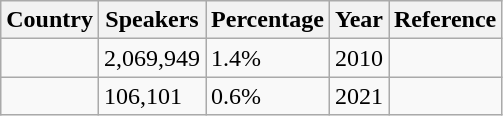<table class="wikitable">
<tr>
<th>Country</th>
<th>Speakers</th>
<th>Percentage</th>
<th>Year</th>
<th>Reference</th>
</tr>
<tr>
<td></td>
<td>2,069,949</td>
<td>1.4%</td>
<td>2010</td>
<td></td>
</tr>
<tr>
<td></td>
<td>106,101</td>
<td>0.6%</td>
<td>2021</td>
<td></td>
</tr>
</table>
